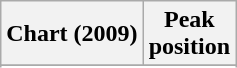<table class="wikitable plainrowheaders sortable" style="text-align:center">
<tr>
<th scope="col">Chart (2009)</th>
<th scope="col">Peak<br> position</th>
</tr>
<tr>
</tr>
<tr>
</tr>
<tr>
</tr>
<tr>
</tr>
<tr>
</tr>
</table>
